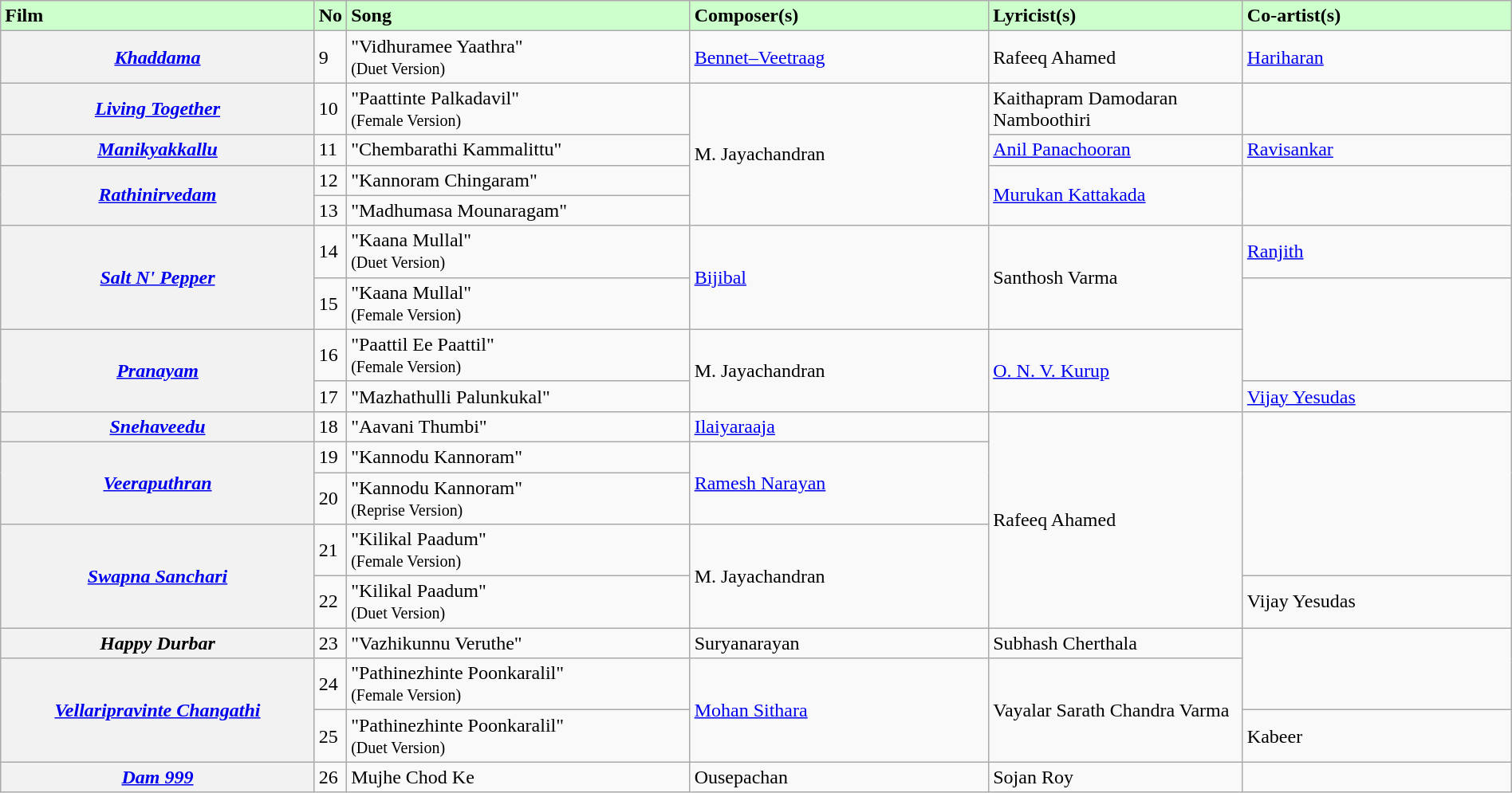<table class="wikitable plainrowheaders" width="100%" textcolor:#000;">
<tr style="background:#cfc; text-align:"center;">
<td scope="col" width=21%><strong>Film</strong></td>
<td><strong>No</strong></td>
<td scope="col" width=23%><strong>Song</strong></td>
<td scope="col" width=20%><strong>Composer(s)</strong></td>
<td scope="col" width=17%><strong>Lyricist(s)</strong></td>
<td scope="col" width=18%><strong>Co-artist(s)</strong></td>
</tr>
<tr>
<th><em><a href='#'>Khaddama</a></em></th>
<td>9</td>
<td>"Vidhuramee Yaathra"<br><small>(Duet Version)</small></td>
<td><a href='#'>Bennet–Veetraag</a></td>
<td>Rafeeq Ahamed</td>
<td><a href='#'>Hariharan</a></td>
</tr>
<tr>
<th><em><a href='#'>Living Together</a></em></th>
<td>10</td>
<td>"Paattinte Palkadavil"<br><small>(Female Version)</small></td>
<td rowspan="4">M. Jayachandran</td>
<td>Kaithapram Damodaran Namboothiri</td>
<td></td>
</tr>
<tr>
<th><em><a href='#'>Manikyakkallu</a></em></th>
<td>11</td>
<td>"Chembarathi Kammalittu"</td>
<td><a href='#'>Anil Panachooran</a></td>
<td><a href='#'>Ravisankar</a></td>
</tr>
<tr>
<th rowspan="2"><em><a href='#'>Rathinirvedam</a></em></th>
<td>12</td>
<td>"Kannoram Chingaram"</td>
<td rowspan="2"><a href='#'>Murukan Kattakada</a></td>
<td rowspan="2"></td>
</tr>
<tr>
<td>13</td>
<td>"Madhumasa Mounaragam"</td>
</tr>
<tr>
<th rowspan="2"><em><a href='#'>Salt N' Pepper</a></em></th>
<td>14</td>
<td>"Kaana Mullal"<br><small>(Duet Version)</small></td>
<td rowspan="2"><a href='#'>Bijibal</a></td>
<td rowspan="2">Santhosh Varma</td>
<td><a href='#'>Ranjith</a></td>
</tr>
<tr>
<td>15</td>
<td>"Kaana Mullal"<br><small>(Female Version)</small></td>
<td rowspan="2"></td>
</tr>
<tr>
<th rowspan="2"><em><a href='#'>Pranayam</a></em></th>
<td>16</td>
<td>"Paattil Ee Paattil"<br><small>(Female Version)</small></td>
<td rowspan="2">M. Jayachandran</td>
<td rowspan="2"><a href='#'>O. N. V. Kurup</a></td>
</tr>
<tr>
<td>17</td>
<td>"Mazhathulli Palunkukal"</td>
<td><a href='#'>Vijay Yesudas</a></td>
</tr>
<tr>
<th><em><a href='#'>Snehaveedu</a></em></th>
<td>18</td>
<td>"Aavani Thumbi"</td>
<td><a href='#'>Ilaiyaraaja</a></td>
<td rowspan="5">Rafeeq Ahamed</td>
<td rowspan="4"></td>
</tr>
<tr>
<th rowspan="2"><em><a href='#'>Veeraputhran</a></em></th>
<td>19</td>
<td>"Kannodu Kannoram"</td>
<td rowspan="2"><a href='#'>Ramesh Narayan</a></td>
</tr>
<tr>
<td>20</td>
<td>"Kannodu Kannoram"<br><small>(Reprise Version)</small></td>
</tr>
<tr>
<th rowspan="2"><em><a href='#'>Swapna Sanchari</a></em></th>
<td>21</td>
<td>"Kilikal Paadum"<br><small>(Female Version)</small></td>
<td rowspan="2">M. Jayachandran</td>
</tr>
<tr>
<td>22</td>
<td>"Kilikal Paadum"<br><small>(Duet Version)</small></td>
<td>Vijay Yesudas</td>
</tr>
<tr>
<th><em>Happy Durbar</em></th>
<td>23</td>
<td>"Vazhikunnu Veruthe"</td>
<td>Suryanarayan</td>
<td>Subhash Cherthala</td>
<td rowspan="2"></td>
</tr>
<tr>
<th rowspan="2"><em><a href='#'>Vellaripravinte Changathi</a></em></th>
<td>24</td>
<td>"Pathinezhinte Poonkaralil"<br><small>(Female Version)</small></td>
<td rowspan="2"><a href='#'>Mohan Sithara</a></td>
<td rowspan="2">Vayalar Sarath Chandra Varma</td>
</tr>
<tr>
<td>25</td>
<td>"Pathinezhinte Poonkaralil"<br><small>(Duet Version)</small></td>
<td>Kabeer</td>
</tr>
<tr>
<th><em><a href='#'>Dam 999</a></em></th>
<td>26</td>
<td>Mujhe Chod Ke</td>
<td>Ousepachan</td>
<td>Sojan Roy</td>
<td></td>
</tr>
</table>
